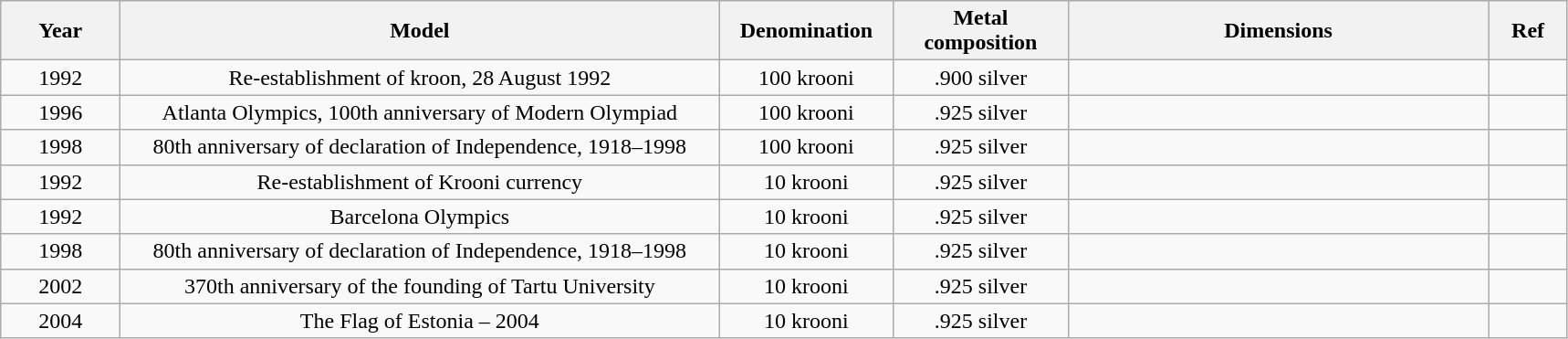<table class="wikitable">
<tr>
<th width=  80>Year</th>
<th width= 430>Model</th>
<th width= 120>Denomination</th>
<th width= 120>Metal composition</th>
<th width= 300>Dimensions</th>
<th width=  50>Ref</th>
</tr>
<tr>
<td align="center">1992</td>
<td align="center">Re-establishment of kroon, 28 August 1992</td>
<td align="center">100 krooni</td>
<td align="center">.900 silver</td>
<td align="center"></td>
<td align="center"></td>
</tr>
<tr>
<td align="center">1996</td>
<td align="center">Atlanta Olympics, 100th anniversary of Modern Olympiad</td>
<td align="center">100 krooni</td>
<td align="center">.925 silver</td>
<td align="center"></td>
<td align="center"></td>
</tr>
<tr>
<td align="center">1998</td>
<td align="center">80th anniversary of declaration of Independence, 1918–1998</td>
<td align="center">100 krooni</td>
<td align="center">.925 silver</td>
<td align="center"></td>
<td align="center"></td>
</tr>
<tr>
<td align="center">1992</td>
<td align="center">Re-establishment of Krooni currency</td>
<td align="center">10 krooni</td>
<td align="center">.925 silver</td>
<td align="center"></td>
<td align="center"></td>
</tr>
<tr>
<td align="center">1992</td>
<td align="center">Barcelona Olympics</td>
<td align="center">10 krooni</td>
<td align="center">.925 silver</td>
<td align="center"></td>
<td align="center"></td>
</tr>
<tr>
<td align="center">1998</td>
<td align="center">80th anniversary of declaration of Independence, 1918–1998</td>
<td align="center">10 krooni</td>
<td align="center">.925 silver</td>
<td align="center"></td>
<td align="center"></td>
</tr>
<tr>
<td align="center">2002</td>
<td align="center">370th anniversary of the founding of Tartu University</td>
<td align="center">10 krooni</td>
<td align="center">.925 silver</td>
<td align="center"></td>
<td align="center"></td>
</tr>
<tr>
<td align="center">2004</td>
<td align="center">The Flag of Estonia – 2004</td>
<td align="center">10 krooni</td>
<td align="center">.925 silver</td>
<td align="center"></td>
<td align="center"></td>
</tr>
</table>
